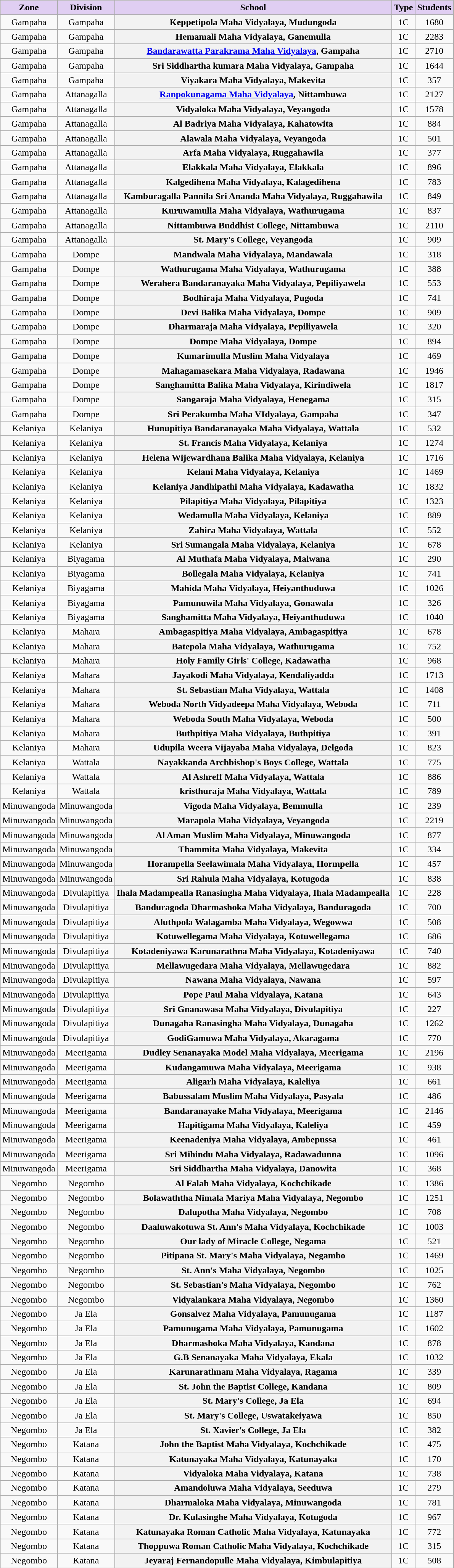<table class="wikitable sortable" style="text-align:center; font-size:100%">
<tr valign="bottom">
<th style="background-color:#E0CEF2;">Zone</th>
<th style="background-color:#E0CEF2;">Division</th>
<th style="background-color:#E0CEF2;">School</th>
<th style="background-color:#E0CEF2;">Type</th>
<th style="background-color:#E0CEF2;">Students</th>
</tr>
<tr>
<td>Gampaha</td>
<td>Gampaha</td>
<th>Keppetipola Maha Vidyalaya, Mudungoda</th>
<td>1C</td>
<td>1680</td>
</tr>
<tr>
<td>Gampaha</td>
<td>Gampaha</td>
<th>Hemamali Maha Vidyalaya, Ganemulla</th>
<td>1C</td>
<td>2283</td>
</tr>
<tr>
<td>Gampaha</td>
<td>Gampaha</td>
<th><a href='#'>Bandarawatta Parakrama Maha Vidyalaya</a>, Gampaha</th>
<td>1C</td>
<td>2710</td>
</tr>
<tr>
<td>Gampaha</td>
<td>Gampaha</td>
<th>Sri Siddhartha kumara Maha Vidyalaya, Gampaha</th>
<td>1C</td>
<td>1644</td>
</tr>
<tr>
<td>Gampaha</td>
<td>Gampaha</td>
<th>Viyakara Maha Vidyalaya, Makevita</th>
<td>1C</td>
<td>357</td>
</tr>
<tr>
<td>Gampaha</td>
<td>Attanagalla</td>
<th><a href='#'>Ranpokunagama Maha Vidyalaya</a>, Nittambuwa</th>
<td>1C</td>
<td>2127</td>
</tr>
<tr>
<td>Gampaha</td>
<td>Attanagalla</td>
<th>Vidyaloka Maha Vidyalaya, Veyangoda</th>
<td>1C</td>
<td>1578</td>
</tr>
<tr>
<td>Gampaha</td>
<td>Attanagalla</td>
<th>Al Badriya Maha Vidyalaya, Kahatowita</th>
<td>1C</td>
<td>884</td>
</tr>
<tr>
<td>Gampaha</td>
<td>Attanagalla</td>
<th>Alawala Maha Vidyalaya, Veyangoda</th>
<td>1C</td>
<td>501</td>
</tr>
<tr>
<td>Gampaha</td>
<td>Attanagalla</td>
<th>Arfa Maha Vidyalaya, Ruggahawila</th>
<td>1C</td>
<td>377</td>
</tr>
<tr>
<td>Gampaha</td>
<td>Attanagalla</td>
<th>Elakkala Maha Vidyalaya, Elakkala</th>
<td>1C</td>
<td>896</td>
</tr>
<tr>
<td>Gampaha</td>
<td>Attanagalla</td>
<th>Kalgedihena Maha Vidyalaya, Kalagedihena</th>
<td>1C</td>
<td>783</td>
</tr>
<tr>
<td>Gampaha</td>
<td>Attanagalla</td>
<th>Kamburagalla Pannila Sri Ananda Maha Vidyalaya, Ruggahawila</th>
<td>1C</td>
<td>849</td>
</tr>
<tr>
<td>Gampaha</td>
<td>Attanagalla</td>
<th>Kuruwamulla Maha Vidyalaya, Wathurugama</th>
<td>1C</td>
<td>837</td>
</tr>
<tr>
<td>Gampaha</td>
<td>Attanagalla</td>
<th>Nittambuwa Buddhist College, Nittambuwa</th>
<td>1C</td>
<td>2110</td>
</tr>
<tr>
<td>Gampaha</td>
<td>Attanagalla</td>
<th>St. Mary's College, Veyangoda</th>
<td>1C</td>
<td>909</td>
</tr>
<tr>
<td>Gampaha</td>
<td>Dompe</td>
<th>Mandwala Maha Vidyalaya, Mandawala</th>
<td>1C</td>
<td>318</td>
</tr>
<tr>
<td>Gampaha</td>
<td>Dompe</td>
<th>Wathurugama Maha Vidyalaya, Wathurugama</th>
<td>1C</td>
<td>388</td>
</tr>
<tr>
<td>Gampaha</td>
<td>Dompe</td>
<th>Werahera Bandaranayaka Maha Vidyalaya, Pepiliyawela</th>
<td>1C</td>
<td>553</td>
</tr>
<tr>
<td>Gampaha</td>
<td>Dompe</td>
<th>Bodhiraja Maha Vidyalaya, Pugoda</th>
<td>1C</td>
<td>741</td>
</tr>
<tr>
<td>Gampaha</td>
<td>Dompe</td>
<th>Devi Balika Maha Vidyalaya, Dompe</th>
<td>1C</td>
<td>909</td>
</tr>
<tr>
<td>Gampaha</td>
<td>Dompe</td>
<th>Dharmaraja Maha Vidyalaya, Pepiliyawela</th>
<td>1C</td>
<td>320</td>
</tr>
<tr>
<td>Gampaha</td>
<td>Dompe</td>
<th>Dompe Maha Vidyalaya, Dompe</th>
<td>1C</td>
<td>894</td>
</tr>
<tr>
<td>Gampaha</td>
<td>Dompe</td>
<th>Kumarimulla Muslim Maha Vidyalaya</th>
<td>1C</td>
<td>469</td>
</tr>
<tr>
<td>Gampaha</td>
<td>Dompe</td>
<th>Mahagamasekara Maha Vidyalaya, Radawana</th>
<td>1C</td>
<td>1946</td>
</tr>
<tr>
<td>Gampaha</td>
<td>Dompe</td>
<th>Sanghamitta Balika Maha Vidyalaya, Kirindiwela</th>
<td>1C</td>
<td>1817</td>
</tr>
<tr>
<td>Gampaha</td>
<td>Dompe</td>
<th>Sangaraja Maha Vidyalaya, Henegama</th>
<td>1C</td>
<td>315</td>
</tr>
<tr>
<td>Gampaha</td>
<td>Dompe</td>
<th>Sri Perakumba Maha VIdyalaya, Gampaha</th>
<td>1C</td>
<td>347</td>
</tr>
<tr>
<td>Kelaniya</td>
<td>Kelaniya</td>
<th>Hunupitiya Bandaranayaka Maha Vidyalaya, Wattala</th>
<td>1C</td>
<td>532</td>
</tr>
<tr>
<td>Kelaniya</td>
<td>Kelaniya</td>
<th>St. Francis Maha Vidyalaya, Kelaniya</th>
<td>1C</td>
<td>1274</td>
</tr>
<tr>
<td>Kelaniya</td>
<td>Kelaniya</td>
<th>Helena Wijewardhana Balika Maha Vidyalaya, Kelaniya</th>
<td>1C</td>
<td>1716</td>
</tr>
<tr>
<td>Kelaniya</td>
<td>Kelaniya</td>
<th>Kelani Maha Vidyalaya, Kelaniya</th>
<td>1C</td>
<td>1469</td>
</tr>
<tr>
<td>Kelaniya</td>
<td>Kelaniya</td>
<th>Kelaniya Jandhipathi Maha Vidyalaya, Kadawatha</th>
<td>1C</td>
<td>1832</td>
</tr>
<tr>
<td>Kelaniya</td>
<td>Kelaniya</td>
<th>Pilapitiya Maha Vidyalaya, Pilapitiya</th>
<td>1C</td>
<td>1323</td>
</tr>
<tr>
<td>Kelaniya</td>
<td>Kelaniya</td>
<th>Wedamulla Maha Vidyalaya, Kelaniya</th>
<td>1C</td>
<td>889</td>
</tr>
<tr>
<td>Kelaniya</td>
<td>Kelaniya</td>
<th>Zahira Maha Vidyalaya, Wattala</th>
<td>1C</td>
<td>552</td>
</tr>
<tr>
<td>Kelaniya</td>
<td>Kelaniya</td>
<th>Sri Sumangala Maha Vidyalaya, Kelaniya</th>
<td>1C</td>
<td>678</td>
</tr>
<tr>
<td>Kelaniya</td>
<td>Biyagama</td>
<th>Al Muthafa Maha Vidyalaya, Malwana</th>
<td>1C</td>
<td>290</td>
</tr>
<tr>
<td>Kelaniya</td>
<td>Biyagama</td>
<th>Bollegala Maha Vidyalaya, Kelaniya</th>
<td>1C</td>
<td>741</td>
</tr>
<tr>
<td>Kelaniya</td>
<td>Biyagama</td>
<th>Mahida Maha Vidyalaya, Heiyanthuduwa</th>
<td>1C</td>
<td>1026</td>
</tr>
<tr>
<td>Kelaniya</td>
<td>Biyagama</td>
<th>Pamunuwila Maha Vidyalaya, Gonawala</th>
<td>1C</td>
<td>326</td>
</tr>
<tr>
<td>Kelaniya</td>
<td>Biyagama</td>
<th>Sanghamitta Maha Vidyalaya, Heiyanthuduwa</th>
<td>1C</td>
<td>1040</td>
</tr>
<tr>
<td>Kelaniya</td>
<td>Mahara</td>
<th>Ambagaspitiya Maha Vidyalaya, Ambagaspitiya</th>
<td>1C</td>
<td>678</td>
</tr>
<tr>
<td>Kelaniya</td>
<td>Mahara</td>
<th>Batepola Maha Vidyalaya, Wathurugama</th>
<td>1C</td>
<td>752</td>
</tr>
<tr>
<td>Kelaniya</td>
<td>Mahara</td>
<th>Holy Family Girls' College, Kadawatha</th>
<td>1C</td>
<td>968</td>
</tr>
<tr>
<td>Kelaniya</td>
<td>Mahara</td>
<th>Jayakodi Maha Vidyalaya, Kendaliyadda</th>
<td>1C</td>
<td>1713</td>
</tr>
<tr>
<td>Kelaniya</td>
<td>Mahara</td>
<th>St. Sebastian Maha Vidyalaya, Wattala</th>
<td>1C</td>
<td>1408</td>
</tr>
<tr>
<td>Kelaniya</td>
<td>Mahara</td>
<th>Weboda North Vidyadeepa Maha Vidyalaya, Weboda</th>
<td>1C</td>
<td>711</td>
</tr>
<tr>
<td>Kelaniya</td>
<td>Mahara</td>
<th>Weboda South Maha Vidyalaya, Weboda</th>
<td>1C</td>
<td>500</td>
</tr>
<tr>
<td>Kelaniya</td>
<td>Mahara</td>
<th>Buthpitiya Maha Vidyalaya, Buthpitiya</th>
<td>1C</td>
<td>391</td>
</tr>
<tr>
<td>Kelaniya</td>
<td>Mahara</td>
<th>Udupila Weera Vijayaba Maha Vidyalaya, Delgoda</th>
<td>1C</td>
<td>823</td>
</tr>
<tr>
<td>Kelaniya</td>
<td>Wattala</td>
<th>Nayakkanda Archbishop's Boys College, Wattala</th>
<td>1C</td>
<td>775</td>
</tr>
<tr>
<td>Kelaniya</td>
<td>Wattala</td>
<th>Al Ashreff Maha Vidyalaya, Wattala</th>
<td>1C</td>
<td>886</td>
</tr>
<tr>
<td>Kelaniya</td>
<td>Wattala</td>
<th>kristhuraja Maha Vidyalaya, Wattala</th>
<td>1C</td>
<td>789</td>
</tr>
<tr>
<td>Minuwangoda</td>
<td>Minuwangoda</td>
<th>Vigoda Maha Vidyalaya, Bemmulla</th>
<td>1C</td>
<td>239</td>
</tr>
<tr>
<td>Minuwangoda</td>
<td>Minuwangoda</td>
<th>Marapola Maha Vidyalaya, Veyangoda</th>
<td>1C</td>
<td>2219</td>
</tr>
<tr>
<td>Minuwangoda</td>
<td>Minuwangoda</td>
<th>Al Aman Muslim Maha Vidyalaya, Minuwangoda</th>
<td>1C</td>
<td>877</td>
</tr>
<tr>
<td>Minuwangoda</td>
<td>Minuwangoda</td>
<th>Thammita Maha Vidyalaya, Makevita</th>
<td>1C</td>
<td>334</td>
</tr>
<tr>
<td>Minuwangoda</td>
<td>Minuwangoda</td>
<th>Horampella Seelawimala Maha Vidyalaya, Hormpella</th>
<td>1C</td>
<td>457</td>
</tr>
<tr>
<td>Minuwangoda</td>
<td>Minuwangoda</td>
<th>Sri Rahula Maha Vidyalaya, Kotugoda</th>
<td>1C</td>
<td>838</td>
</tr>
<tr>
<td>Minuwangoda</td>
<td>Divulapitiya</td>
<th>Ihala Madampealla Ranasingha Maha Vidyalaya, Ihala Madampealla</th>
<td>1C</td>
<td>228</td>
</tr>
<tr>
<td>Minuwangoda</td>
<td>Divulapitiya</td>
<th>Banduragoda Dharmashoka Maha Vidyalaya, Banduragoda</th>
<td>1C</td>
<td>700</td>
</tr>
<tr>
<td>Minuwangoda</td>
<td>Divulapitiya</td>
<th>Aluthpola Walagamba Maha Vidyalaya, Wegowwa</th>
<td>1C</td>
<td>508</td>
</tr>
<tr>
<td>Minuwangoda</td>
<td>Divulapitiya</td>
<th>Kotuwellegama Maha Vidyalaya, Kotuwellegama</th>
<td>1C</td>
<td>686</td>
</tr>
<tr>
<td>Minuwangoda</td>
<td>Divulapitiya</td>
<th>Kotadeniyawa Karunarathna Maha Vidyalaya, Kotadeniyawa</th>
<td>1C</td>
<td>740</td>
</tr>
<tr>
<td>Minuwangoda</td>
<td>Divulapitiya</td>
<th>Mellawugedara Maha Vidyalaya, Mellawugedara</th>
<td>1C</td>
<td>882</td>
</tr>
<tr>
<td>Minuwangoda</td>
<td>Divulapitiya</td>
<th>Nawana Maha Vidyalaya, Nawana</th>
<td>1C</td>
<td>597</td>
</tr>
<tr>
<td>Minuwangoda</td>
<td>Divulapitiya</td>
<th>Pope Paul Maha Vidyalaya, Katana</th>
<td>1C</td>
<td>643</td>
</tr>
<tr>
<td>Minuwangoda</td>
<td>Divulapitiya</td>
<th>Sri Gnanawasa Maha Vidyalaya, Divulapitiya</th>
<td>1C</td>
<td>227</td>
</tr>
<tr>
<td>Minuwangoda</td>
<td>Divulapitiya</td>
<th>Dunagaha Ranasingha Maha Vidyalaya, Dunagaha</th>
<td>1C</td>
<td>1262</td>
</tr>
<tr>
<td>Minuwangoda</td>
<td>Divulapitiya</td>
<th>GodiGamuwa Maha Vidyalaya, Akaragama</th>
<td>1C</td>
<td>770</td>
</tr>
<tr>
<td>Minuwangoda</td>
<td>Meerigama</td>
<th>Dudley Senanayaka Model Maha Vidyalaya, Meerigama</th>
<td>1C</td>
<td>2196</td>
</tr>
<tr>
<td>Minuwangoda</td>
<td>Meerigama</td>
<th>Kudangamuwa Maha Vidyalaya, Meerigama</th>
<td>1C</td>
<td>938</td>
</tr>
<tr>
<td>Minuwangoda</td>
<td>Meerigama</td>
<th>Aligarh Maha Vidyalaya, Kaleliya</th>
<td>1C</td>
<td>661</td>
</tr>
<tr>
<td>Minuwangoda</td>
<td>Meerigama</td>
<th>Babussalam Muslim Maha Vidyalaya, Pasyala</th>
<td>1C</td>
<td>486</td>
</tr>
<tr>
<td>Minuwangoda</td>
<td>Meerigama</td>
<th>Bandaranayake Maha Vidyalaya, Meerigama</th>
<td>1C</td>
<td>2146</td>
</tr>
<tr>
<td>Minuwangoda</td>
<td>Meerigama</td>
<th>Hapitigama Maha Vidyalaya, Kaleliya</th>
<td>1C</td>
<td>459</td>
</tr>
<tr>
<td>Minuwangoda</td>
<td>Meerigama</td>
<th>Keenadeniya Maha Vidyalaya, Ambepussa</th>
<td>1C</td>
<td>461</td>
</tr>
<tr>
<td>Minuwangoda</td>
<td>Meerigama</td>
<th>Sri Mihindu Maha Vidyalaya, Radawadunna</th>
<td>1C</td>
<td>1096</td>
</tr>
<tr>
<td>Minuwangoda</td>
<td>Meerigama</td>
<th>Sri Siddhartha Maha Vidyalaya, Danowita</th>
<td>1C</td>
<td>368</td>
</tr>
<tr>
<td>Negombo</td>
<td>Negombo</td>
<th>Al Falah Maha Vidyalaya, Kochchikade</th>
<td>1C</td>
<td>1386</td>
</tr>
<tr>
<td>Negombo</td>
<td>Negombo</td>
<th>Bolawaththa Nimala Mariya Maha Vidyalaya, Negombo</th>
<td>1C</td>
<td>1251</td>
</tr>
<tr>
<td>Negombo</td>
<td>Negombo</td>
<th>Dalupotha Maha Vidyalaya, Negombo</th>
<td>1C</td>
<td>708</td>
</tr>
<tr>
<td>Negombo</td>
<td>Negombo</td>
<th>Daaluwakotuwa St. Ann's Maha Vidyalaya, Kochchikade</th>
<td>1C</td>
<td>1003</td>
</tr>
<tr>
<td>Negombo</td>
<td>Negombo</td>
<th>Our lady of Miracle College, Negama</th>
<td>1C</td>
<td>521</td>
</tr>
<tr>
<td>Negombo</td>
<td>Negombo</td>
<th>Pitipana St. Mary's Maha Vidyalaya, Negambo</th>
<td>1C</td>
<td>1469</td>
</tr>
<tr>
<td>Negombo</td>
<td>Negombo</td>
<th>St. Ann's Maha Vidyalaya, Negombo</th>
<td>1C</td>
<td>1025</td>
</tr>
<tr>
<td>Negombo</td>
<td>Negombo</td>
<th>St. Sebastian's Maha Vidyalaya, Negombo</th>
<td>1C</td>
<td>762</td>
</tr>
<tr>
<td>Negombo</td>
<td>Negombo</td>
<th>Vidyalankara Maha Vidyalaya, Negombo</th>
<td>1C</td>
<td>1360</td>
</tr>
<tr>
<td>Negombo</td>
<td>Ja Ela</td>
<th>Gonsalvez Maha Vidyalaya, Pamunugama</th>
<td>1C</td>
<td>1187</td>
</tr>
<tr>
<td>Negombo</td>
<td>Ja Ela</td>
<th>Pamunugama Maha Vidyalaya, Pamunugama</th>
<td>1C</td>
<td>1602</td>
</tr>
<tr>
<td>Negombo</td>
<td>Ja Ela</td>
<th>Dharmashoka Maha Vidyalaya, Kandana</th>
<td>1C</td>
<td>878</td>
</tr>
<tr>
<td>Negombo</td>
<td>Ja Ela</td>
<th>G.B Senanayaka Maha Vidyalaya, Ekala</th>
<td>1C</td>
<td>1032</td>
</tr>
<tr>
<td>Negombo</td>
<td>Ja Ela</td>
<th>Karunarathnam Maha Vidyalaya, Ragama</th>
<td>1C</td>
<td>339</td>
</tr>
<tr>
<td>Negombo</td>
<td>Ja Ela</td>
<th>St. John the Baptist College, Kandana</th>
<td>1C</td>
<td>809</td>
</tr>
<tr>
<td>Negombo</td>
<td>Ja Ela</td>
<th>St. Mary's College, Ja Ela</th>
<td>1C</td>
<td>694</td>
</tr>
<tr>
<td>Negombo</td>
<td>Ja Ela</td>
<th>St. Mary's College, Uswatakeiyawa</th>
<td>1C</td>
<td>850</td>
</tr>
<tr>
<td>Negombo</td>
<td>Ja Ela</td>
<th>St. Xavier's College, Ja Ela</th>
<td>1C</td>
<td>382</td>
</tr>
<tr>
<td>Negombo</td>
<td>Katana</td>
<th>John the Baptist Maha Vidyalaya, Kochchikade</th>
<td>1C</td>
<td>475</td>
</tr>
<tr>
<td>Negombo</td>
<td>Katana</td>
<th>Katunayaka Maha Vidyalaya, Katunayaka</th>
<td>1C</td>
<td>170</td>
</tr>
<tr>
<td>Negombo</td>
<td>Katana</td>
<th>Vidyaloka Maha Vidyalaya, Katana</th>
<td>1C</td>
<td>738</td>
</tr>
<tr>
<td>Negombo</td>
<td>Katana</td>
<th>Amandoluwa Maha Vidyalaya, Seeduwa</th>
<td>1C</td>
<td>279</td>
</tr>
<tr>
<td>Negombo</td>
<td>Katana</td>
<th>Dharmaloka Maha Vidyalaya, Minuwangoda</th>
<td>1C</td>
<td>781</td>
</tr>
<tr>
<td>Negombo</td>
<td>Katana</td>
<th>Dr. Kulasinghe Maha Vidyalaya, Kotugoda</th>
<td>1C</td>
<td>967</td>
</tr>
<tr>
<td>Negombo</td>
<td>Katana</td>
<th>Katunayaka Roman Catholic Maha Vidyalaya, Katunayaka</th>
<td>1C</td>
<td>772</td>
</tr>
<tr>
<td>Negombo</td>
<td>Katana</td>
<th>Thoppuwa Roman Catholic Maha Vidyalaya, Kochchikade</th>
<td>1C</td>
<td>315</td>
</tr>
<tr>
<td>Negombo</td>
<td>Katana</td>
<th>Jeyaraj Fernandopulle Maha Vidyalaya, Kimbulapitiya</th>
<td>1C</td>
<td>508</td>
</tr>
</table>
